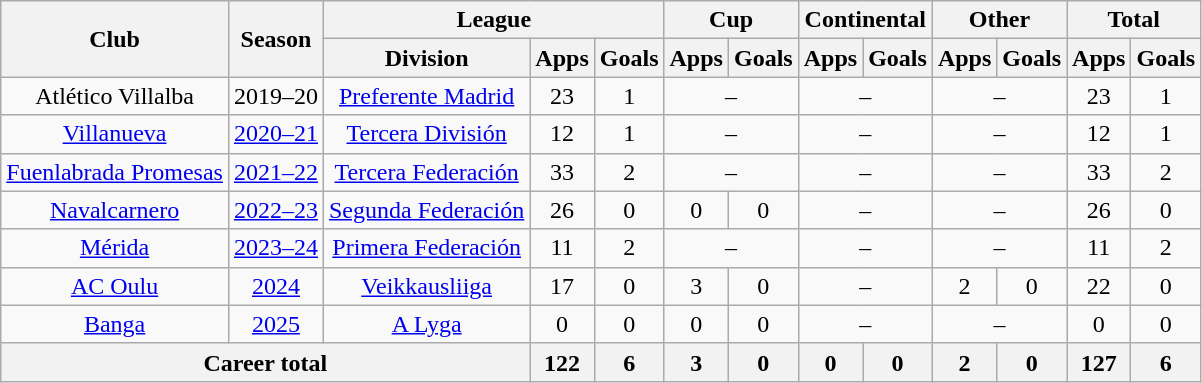<table class="wikitable" style="text-align:center">
<tr>
<th rowspan="2">Club</th>
<th rowspan="2">Season</th>
<th colspan="3">League</th>
<th colspan="2">Cup</th>
<th colspan="2">Continental</th>
<th colspan="2">Other</th>
<th colspan="2">Total</th>
</tr>
<tr>
<th>Division</th>
<th>Apps</th>
<th>Goals</th>
<th>Apps</th>
<th>Goals</th>
<th>Apps</th>
<th>Goals</th>
<th>Apps</th>
<th>Goals</th>
<th>Apps</th>
<th>Goals</th>
</tr>
<tr>
<td>Atlético Villalba</td>
<td>2019–20</td>
<td><a href='#'>Preferente Madrid</a></td>
<td>23</td>
<td>1</td>
<td colspan="2">–</td>
<td colspan="2">–</td>
<td colspan="2">–</td>
<td>23</td>
<td>1</td>
</tr>
<tr>
<td><a href='#'>Villanueva</a></td>
<td><a href='#'>2020–21</a></td>
<td><a href='#'>Tercera División</a></td>
<td>12</td>
<td>1</td>
<td colspan="2">–</td>
<td colspan="2">–</td>
<td colspan="2">–</td>
<td>12</td>
<td>1</td>
</tr>
<tr>
<td><a href='#'>Fuenlabrada Promesas</a></td>
<td><a href='#'>2021–22</a></td>
<td><a href='#'>Tercera Federación</a></td>
<td>33</td>
<td>2</td>
<td colspan="2">–</td>
<td colspan="2">–</td>
<td colspan="2">–</td>
<td>33</td>
<td>2</td>
</tr>
<tr>
<td><a href='#'>Navalcarnero</a></td>
<td><a href='#'>2022–23</a></td>
<td><a href='#'>Segunda Federación</a></td>
<td>26</td>
<td>0</td>
<td>0</td>
<td>0</td>
<td colspan="2">–</td>
<td colspan="2">–</td>
<td>26</td>
<td>0</td>
</tr>
<tr>
<td><a href='#'>Mérida</a></td>
<td><a href='#'>2023–24</a></td>
<td><a href='#'>Primera Federación</a></td>
<td>11</td>
<td>2</td>
<td colspan="2">–</td>
<td colspan="2">–</td>
<td colspan="2">–</td>
<td>11</td>
<td>2</td>
</tr>
<tr>
<td><a href='#'>AC Oulu</a></td>
<td><a href='#'>2024</a></td>
<td><a href='#'>Veikkausliiga</a></td>
<td>17</td>
<td>0</td>
<td>3</td>
<td>0</td>
<td colspan="2">–</td>
<td>2</td>
<td>0</td>
<td>22</td>
<td>0</td>
</tr>
<tr>
<td><a href='#'>Banga</a></td>
<td><a href='#'>2025</a></td>
<td><a href='#'>A Lyga</a></td>
<td>0</td>
<td>0</td>
<td>0</td>
<td>0</td>
<td colspan=2>–</td>
<td colspan=2>–</td>
<td>0</td>
<td>0</td>
</tr>
<tr>
<th colspan="3">Career total</th>
<th>122</th>
<th>6</th>
<th>3</th>
<th>0</th>
<th>0</th>
<th>0</th>
<th>2</th>
<th>0</th>
<th>127</th>
<th>6</th>
</tr>
</table>
